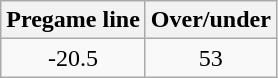<table class="wikitable" style="margin-left: auto; margin-right: auto; border: none; display: inline-table;">
<tr align="center">
<th style=>Pregame line</th>
<th style=>Over/under</th>
</tr>
<tr align="center">
<td>-20.5</td>
<td>53</td>
</tr>
</table>
